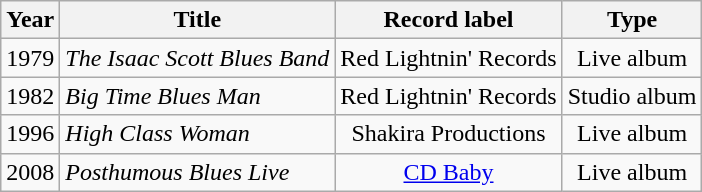<table class="wikitable sortable">
<tr>
<th>Year</th>
<th>Title</th>
<th>Record label</th>
<th>Type</th>
</tr>
<tr>
<td>1979</td>
<td><em>The Isaac Scott Blues Band</em></td>
<td style="text-align:center;">Red Lightnin' Records</td>
<td style="text-align:center;">Live album</td>
</tr>
<tr>
<td>1982</td>
<td><em>Big Time Blues Man</em></td>
<td style="text-align:center;">Red Lightnin' Records</td>
<td style="text-align:center;">Studio album</td>
</tr>
<tr>
<td>1996</td>
<td><em>High Class Woman</em></td>
<td style="text-align:center;">Shakira Productions</td>
<td style="text-align:center;">Live album</td>
</tr>
<tr>
<td>2008</td>
<td><em>Posthumous Blues Live</em></td>
<td style="text-align:center;"><a href='#'>CD Baby</a></td>
<td style="text-align:center;">Live album</td>
</tr>
</table>
